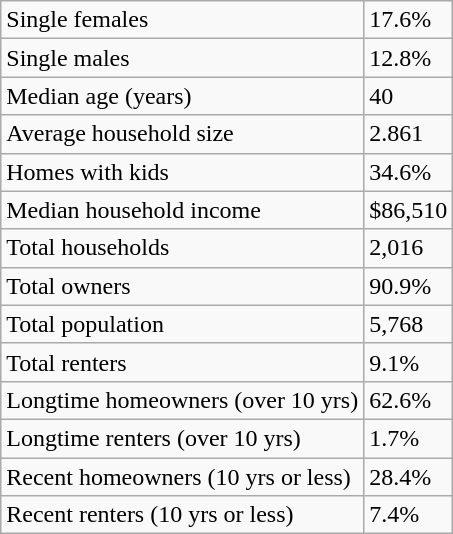<table class="wikitable">
<tr>
<td>Single females</td>
<td>17.6%</td>
</tr>
<tr>
<td>Single males</td>
<td>12.8%</td>
</tr>
<tr>
<td>Median age (years)</td>
<td>40</td>
</tr>
<tr>
<td>Average household size</td>
<td>2.861</td>
</tr>
<tr>
<td>Homes with kids</td>
<td>34.6%</td>
</tr>
<tr>
<td>Median household income</td>
<td>$86,510</td>
</tr>
<tr>
<td>Total households</td>
<td>2,016</td>
</tr>
<tr>
<td>Total owners</td>
<td>90.9%</td>
</tr>
<tr>
<td>Total population</td>
<td>5,768</td>
</tr>
<tr>
<td>Total renters</td>
<td>9.1%</td>
</tr>
<tr>
<td>Longtime homeowners (over 10 yrs)</td>
<td>62.6%</td>
</tr>
<tr>
<td>Longtime renters (over 10 yrs)</td>
<td>1.7%</td>
</tr>
<tr>
<td>Recent homeowners (10 yrs or less)</td>
<td>28.4%</td>
</tr>
<tr>
<td>Recent renters (10 yrs or less)</td>
<td>7.4%</td>
</tr>
</table>
